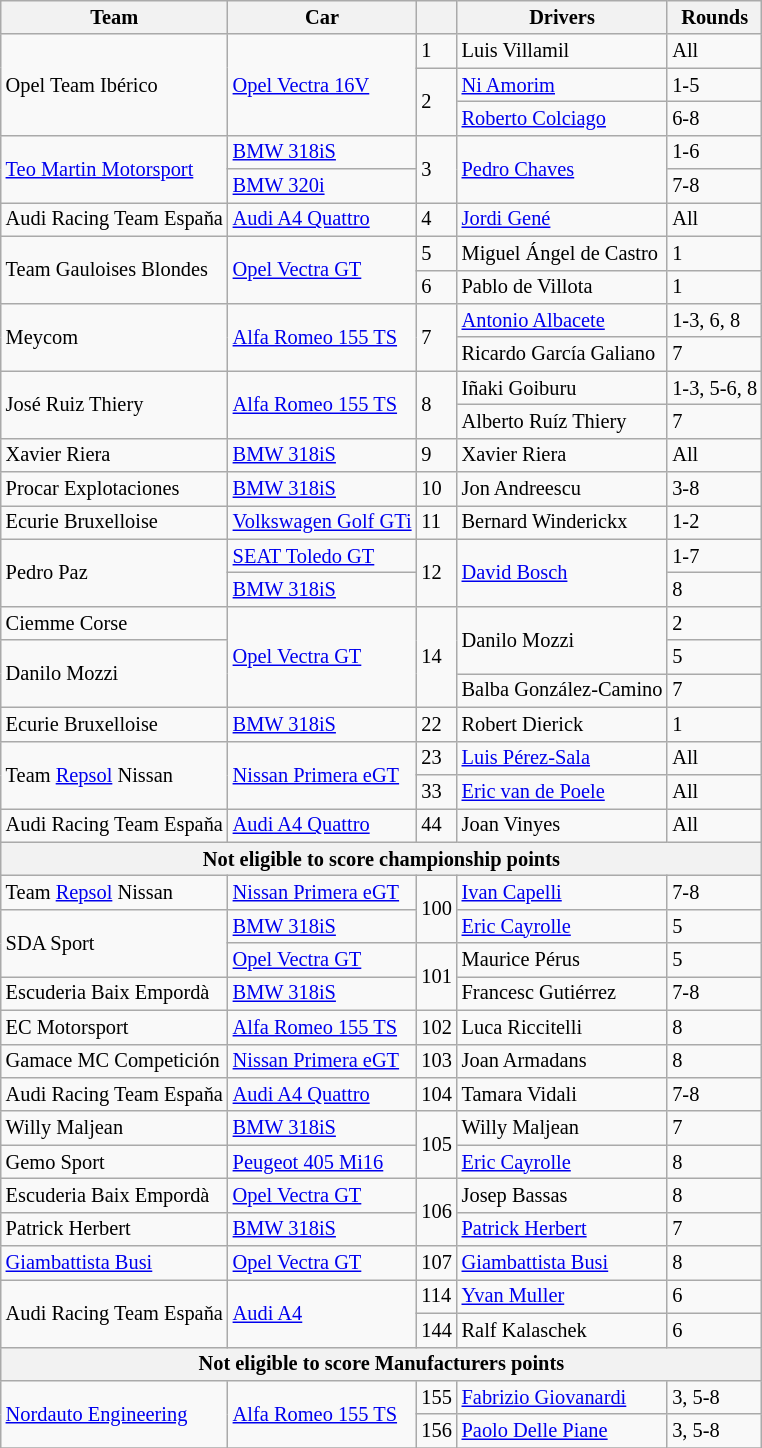<table class="wikitable" style="font-size: 85%">
<tr>
<th>Team</th>
<th>Car</th>
<th></th>
<th>Drivers</th>
<th>Rounds</th>
</tr>
<tr>
<td rowspan=3> Opel Team Ibérico</td>
<td rowspan=3><a href='#'>Opel Vectra 16V</a></td>
<td>1</td>
<td> Luis Villamil</td>
<td>All</td>
</tr>
<tr>
<td rowspan=2>2</td>
<td> <a href='#'>Ni Amorim</a></td>
<td>1-5</td>
</tr>
<tr>
<td> <a href='#'>Roberto Colciago</a></td>
<td>6-8</td>
</tr>
<tr>
<td rowspan="2"> <a href='#'>Teo Martin Motorsport</a></td>
<td><a href='#'>BMW 318iS</a></td>
<td rowspan="2">3</td>
<td rowspan="2"> <a href='#'>Pedro Chaves</a></td>
<td>1-6</td>
</tr>
<tr>
<td><a href='#'>BMW 320i</a></td>
<td>7-8</td>
</tr>
<tr>
<td> Audi Racing Team Espaňa</td>
<td><a href='#'>Audi A4 Quattro</a></td>
<td>4</td>
<td> <a href='#'>Jordi Gené</a></td>
<td>All</td>
</tr>
<tr>
<td rowspan=2> Team Gauloises Blondes</td>
<td rowspan=2><a href='#'>Opel Vectra GT</a></td>
<td>5</td>
<td> Miguel Ángel de Castro</td>
<td>1</td>
</tr>
<tr>
<td>6</td>
<td> Pablo de Villota</td>
<td>1</td>
</tr>
<tr>
<td rowspan=2> Meycom</td>
<td rowspan=2><a href='#'>Alfa Romeo 155 TS</a></td>
<td rowspan=2>7</td>
<td> <a href='#'>Antonio Albacete</a></td>
<td>1-3, 6, 8</td>
</tr>
<tr>
<td> Ricardo García Galiano</td>
<td>7</td>
</tr>
<tr>
<td rowspan=2> José Ruiz Thiery</td>
<td rowspan=2><a href='#'>Alfa Romeo 155 TS</a></td>
<td rowspan=2>8</td>
<td> Iñaki Goiburu</td>
<td>1-3, 5-6, 8</td>
</tr>
<tr>
<td> Alberto Ruíz Thiery</td>
<td>7</td>
</tr>
<tr>
<td> Xavier Riera</td>
<td><a href='#'>BMW 318iS</a></td>
<td>9</td>
<td> Xavier Riera</td>
<td>All</td>
</tr>
<tr>
<td> Procar Explotaciones</td>
<td><a href='#'>BMW 318iS</a></td>
<td>10</td>
<td> Jon Andreescu</td>
<td>3-8</td>
</tr>
<tr>
<td>  Ecurie Bruxelloise</td>
<td><a href='#'>Volkswagen Golf GTi</a></td>
<td>11</td>
<td> Bernard Winderickx</td>
<td>1-2</td>
</tr>
<tr>
<td rowspan=2> Pedro Paz</td>
<td><a href='#'>SEAT Toledo GT</a></td>
<td rowspan=2>12</td>
<td rowspan=2> <a href='#'>David Bosch</a></td>
<td>1-7</td>
</tr>
<tr>
<td><a href='#'>BMW 318iS</a></td>
<td>8</td>
</tr>
<tr>
<td> Ciemme Corse</td>
<td rowspan="3"><a href='#'>Opel Vectra GT</a></td>
<td rowspan="3">14</td>
<td rowspan="2"> Danilo Mozzi</td>
<td>2</td>
</tr>
<tr>
<td rowspan="2"> Danilo Mozzi</td>
<td>5</td>
</tr>
<tr>
<td> Balba González-Camino</td>
<td>7</td>
</tr>
<tr>
<td>  Ecurie Bruxelloise</td>
<td><a href='#'>BMW 318iS</a></td>
<td>22</td>
<td> Robert Dierick</td>
<td>1</td>
</tr>
<tr>
<td rowspan="2"> Team <a href='#'>Repsol</a> Nissan</td>
<td rowspan="2"><a href='#'>Nissan Primera eGT</a></td>
<td>23</td>
<td> <a href='#'>Luis Pérez-Sala</a></td>
<td>All</td>
</tr>
<tr>
<td>33</td>
<td> <a href='#'>Eric van de Poele</a></td>
<td>All</td>
</tr>
<tr>
<td> Audi Racing Team Espaňa</td>
<td><a href='#'>Audi A4 Quattro</a></td>
<td>44</td>
<td> Joan Vinyes</td>
<td>All</td>
</tr>
<tr>
<th colspan="5">Not eligible to score championship points</th>
</tr>
<tr>
<td> Team <a href='#'>Repsol</a> Nissan</td>
<td><a href='#'>Nissan Primera eGT</a></td>
<td rowspan=2>100</td>
<td> <a href='#'>Ivan Capelli</a></td>
<td>7-8</td>
</tr>
<tr>
<td rowspan="2"> SDA Sport</td>
<td><a href='#'>BMW 318iS</a></td>
<td> <a href='#'>Eric Cayrolle</a></td>
<td>5</td>
</tr>
<tr>
<td><a href='#'>Opel Vectra GT</a></td>
<td rowspan=2>101</td>
<td> Maurice Pérus</td>
<td>5</td>
</tr>
<tr>
<td> Escuderia Baix Empordà</td>
<td><a href='#'>BMW 318iS</a></td>
<td> Francesc Gutiérrez</td>
<td>7-8</td>
</tr>
<tr>
<td> EC Motorsport</td>
<td><a href='#'>Alfa Romeo 155 TS</a></td>
<td>102</td>
<td> Luca Riccitelli</td>
<td>8</td>
</tr>
<tr>
<td>  Gamace MC Competición</td>
<td><a href='#'>Nissan Primera eGT</a></td>
<td>103</td>
<td> Joan Armadans</td>
<td>8</td>
</tr>
<tr>
<td> Audi Racing Team Espaňa</td>
<td><a href='#'>Audi A4 Quattro</a></td>
<td>104</td>
<td> Tamara Vidali</td>
<td>7-8</td>
</tr>
<tr>
<td> Willy Maljean</td>
<td><a href='#'>BMW 318iS</a></td>
<td rowspan=2>105</td>
<td> Willy Maljean</td>
<td>7</td>
</tr>
<tr>
<td> Gemo Sport</td>
<td><a href='#'>Peugeot 405 Mi16</a></td>
<td> <a href='#'>Eric Cayrolle</a></td>
<td>8</td>
</tr>
<tr>
<td> Escuderia Baix Empordà</td>
<td><a href='#'>Opel Vectra GT</a></td>
<td rowspan=2>106</td>
<td> Josep Bassas</td>
<td>8</td>
</tr>
<tr>
<td> Patrick Herbert</td>
<td><a href='#'>BMW 318iS</a></td>
<td> <a href='#'>Patrick Herbert</a></td>
<td>7</td>
</tr>
<tr>
<td> <a href='#'>Giambattista Busi</a></td>
<td><a href='#'>Opel Vectra GT</a></td>
<td>107</td>
<td> <a href='#'>Giambattista Busi</a></td>
<td>8</td>
</tr>
<tr>
<td rowspan=2> Audi Racing Team Espaňa</td>
<td rowspan=2><a href='#'>Audi A4</a></td>
<td>114</td>
<td> <a href='#'>Yvan Muller</a></td>
<td>6</td>
</tr>
<tr>
<td>144</td>
<td> Ralf Kalaschek</td>
<td>6</td>
</tr>
<tr>
<th colspan="5">Not eligible to score Manufacturers points</th>
</tr>
<tr>
<td rowspan=2> <a href='#'>Nordauto Engineering</a></td>
<td rowspan=2><a href='#'>Alfa Romeo 155 TS</a></td>
<td align=center>155</td>
<td> <a href='#'>Fabrizio Giovanardi</a></td>
<td>3, 5-8</td>
</tr>
<tr>
<td align=center>156</td>
<td> <a href='#'>Paolo Delle Piane</a></td>
<td>3, 5-8</td>
</tr>
<tr>
</tr>
</table>
